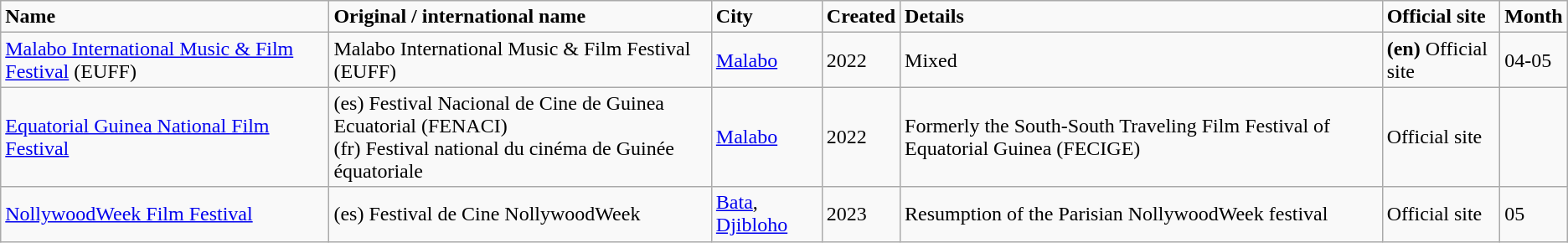<table class="wikitable">
<tr>
<td><strong>Name</strong></td>
<td><strong>Original / international name</strong></td>
<td><strong>City</strong></td>
<td><strong>Created</strong></td>
<td><strong>Details</strong></td>
<td><strong>Official site</strong></td>
<td><strong>Month</strong></td>
</tr>
<tr>
<td><a href='#'>Malabo International Music & Film Festival</a> (EUFF)</td>
<td>Malabo International Music & Film Festival (EUFF)</td>
<td><a href='#'>Malabo</a></td>
<td>2022</td>
<td>Mixed</td>
<td><strong>(en)</strong> Official site</td>
<td>04-05</td>
</tr>
<tr>
<td><a href='#'>Equatorial Guinea National Film Festival</a></td>
<td>(es) Festival Nacional de Cine de Guinea Ecuatorial (FENACI)<br>(fr) Festival national du cinéma de Guinée équatoriale</td>
<td><a href='#'>Malabo</a></td>
<td>2022</td>
<td>Formerly the South-South Traveling Film Festival of Equatorial Guinea (FECIGE)</td>
<td>Official site</td>
<td></td>
</tr>
<tr>
<td><a href='#'>NollywoodWeek Film Festival</a></td>
<td>(es) Festival de Cine NollywoodWeek</td>
<td><a href='#'>Bata</a>, <a href='#'>Djibloho</a></td>
<td>2023</td>
<td>Resumption of the Parisian NollywoodWeek festival</td>
<td>Official site</td>
<td>05</td>
</tr>
</table>
